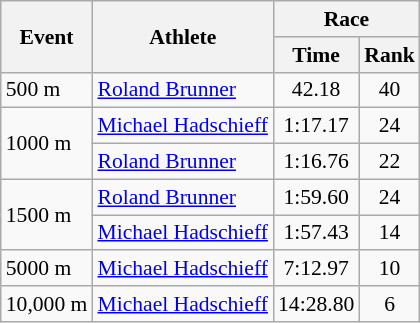<table class="wikitable" border="1" style="font-size:90%">
<tr>
<th rowspan=2>Event</th>
<th rowspan=2>Athlete</th>
<th colspan=2>Race</th>
</tr>
<tr>
<th>Time</th>
<th>Rank</th>
</tr>
<tr>
<td>500 m</td>
<td><a href='#'>Roland Brunner</a></td>
<td align=center>42.18</td>
<td align=center>40</td>
</tr>
<tr>
<td rowspan=2>1000 m</td>
<td><a href='#'>Michael Hadschieff</a></td>
<td align=center>1:17.17</td>
<td align=center>24</td>
</tr>
<tr>
<td><a href='#'>Roland Brunner</a></td>
<td align=center>1:16.76</td>
<td align=center>22</td>
</tr>
<tr>
<td rowspan=2>1500 m</td>
<td><a href='#'>Roland Brunner</a></td>
<td align=center>1:59.60</td>
<td align=center>24</td>
</tr>
<tr>
<td><a href='#'>Michael Hadschieff</a></td>
<td align=center>1:57.43</td>
<td align=center>14</td>
</tr>
<tr>
<td>5000 m</td>
<td><a href='#'>Michael Hadschieff</a></td>
<td align=center>7:12.97</td>
<td align=center>10</td>
</tr>
<tr>
<td>10,000 m</td>
<td><a href='#'>Michael Hadschieff</a></td>
<td align=center>14:28.80</td>
<td align=center>6</td>
</tr>
</table>
